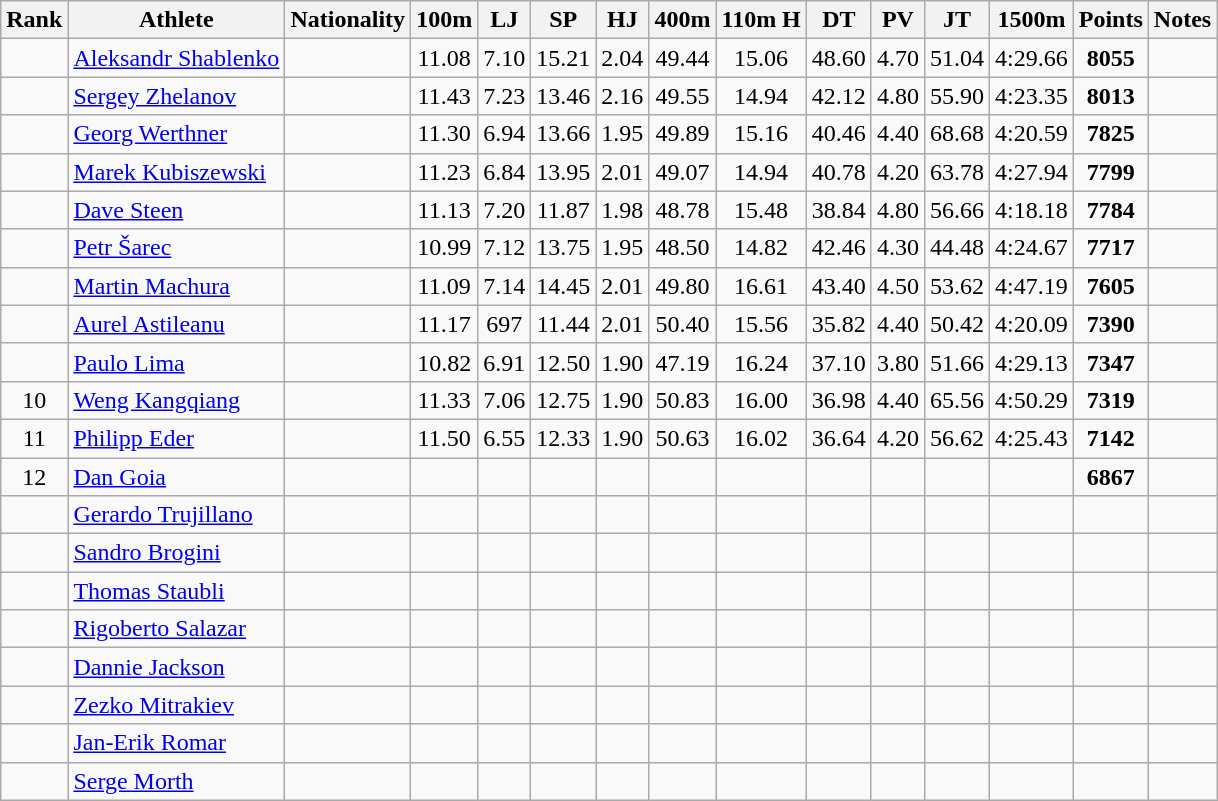<table class="wikitable sortable" style="text-align:center">
<tr>
<th>Rank</th>
<th>Athlete</th>
<th>Nationality</th>
<th>100m</th>
<th>LJ</th>
<th>SP</th>
<th>HJ</th>
<th>400m</th>
<th>110m H</th>
<th>DT</th>
<th>PV</th>
<th>JT</th>
<th>1500m</th>
<th>Points</th>
<th>Notes</th>
</tr>
<tr>
<td></td>
<td align=left><a href='#'>Aleksandr Shablenko</a></td>
<td align=left></td>
<td>11.08</td>
<td>7.10</td>
<td>15.21</td>
<td>2.04</td>
<td>49.44</td>
<td>15.06</td>
<td>48.60</td>
<td>4.70</td>
<td>51.04</td>
<td>4:29.66</td>
<td><strong>8055</strong></td>
<td></td>
</tr>
<tr>
<td></td>
<td align=left><a href='#'>Sergey Zhelanov</a></td>
<td align=left></td>
<td>11.43</td>
<td>7.23</td>
<td>13.46</td>
<td>2.16</td>
<td>49.55</td>
<td>14.94</td>
<td>42.12</td>
<td>4.80</td>
<td>55.90</td>
<td>4:23.35</td>
<td><strong>8013</strong></td>
<td></td>
</tr>
<tr>
<td></td>
<td align=left><a href='#'>Georg Werthner</a></td>
<td align=left></td>
<td>11.30</td>
<td>6.94</td>
<td>13.66</td>
<td>1.95</td>
<td>49.89</td>
<td>15.16</td>
<td>40.46</td>
<td>4.40</td>
<td>68.68</td>
<td>4:20.59</td>
<td><strong>7825</strong></td>
<td></td>
</tr>
<tr>
<td></td>
<td align=left><a href='#'>Marek Kubiszewski</a></td>
<td align=left></td>
<td>11.23</td>
<td>6.84</td>
<td>13.95</td>
<td>2.01</td>
<td>49.07</td>
<td>14.94</td>
<td>40.78</td>
<td>4.20</td>
<td>63.78</td>
<td>4:27.94</td>
<td><strong>7799</strong></td>
<td></td>
</tr>
<tr>
<td></td>
<td align=left><a href='#'>Dave Steen</a></td>
<td align=left></td>
<td>11.13</td>
<td>7.20</td>
<td>11.87</td>
<td>1.98</td>
<td>48.78</td>
<td>15.48</td>
<td>38.84</td>
<td>4.80</td>
<td>56.66</td>
<td>4:18.18</td>
<td><strong>7784</strong></td>
<td></td>
</tr>
<tr>
<td></td>
<td align=left><a href='#'>Petr Šarec</a></td>
<td align=left></td>
<td>10.99</td>
<td>7.12</td>
<td>13.75</td>
<td>1.95</td>
<td>48.50</td>
<td>14.82</td>
<td>42.46</td>
<td>4.30</td>
<td>44.48</td>
<td>4:24.67</td>
<td><strong>7717</strong></td>
<td></td>
</tr>
<tr>
<td></td>
<td align=left><a href='#'>Martin Machura</a></td>
<td align=left></td>
<td>11.09</td>
<td>7.14</td>
<td>14.45</td>
<td>2.01</td>
<td>49.80</td>
<td>16.61</td>
<td>43.40</td>
<td>4.50</td>
<td>53.62</td>
<td>4:47.19</td>
<td><strong>7605</strong></td>
<td></td>
</tr>
<tr>
<td></td>
<td align=left><a href='#'>Aurel Astileanu</a></td>
<td align=left></td>
<td>11.17</td>
<td>697</td>
<td>11.44</td>
<td>2.01</td>
<td>50.40</td>
<td>15.56</td>
<td>35.82</td>
<td>4.40</td>
<td>50.42</td>
<td>4:20.09</td>
<td><strong>7390</strong></td>
<td></td>
</tr>
<tr>
<td></td>
<td align=left><a href='#'>Paulo Lima</a></td>
<td align=left></td>
<td>10.82</td>
<td>6.91</td>
<td>12.50</td>
<td>1.90</td>
<td>47.19</td>
<td>16.24</td>
<td>37.10</td>
<td>3.80</td>
<td>51.66</td>
<td>4:29.13</td>
<td><strong>7347</strong></td>
<td></td>
</tr>
<tr>
<td>10</td>
<td align=left><a href='#'>Weng Kangqiang</a></td>
<td align=left></td>
<td>11.33</td>
<td>7.06</td>
<td>12.75</td>
<td>1.90</td>
<td>50.83</td>
<td>16.00</td>
<td>36.98</td>
<td>4.40</td>
<td>65.56</td>
<td>4:50.29</td>
<td><strong>7319</strong></td>
<td></td>
</tr>
<tr>
<td>11</td>
<td align=left><a href='#'>Philipp Eder</a></td>
<td align=left></td>
<td>11.50</td>
<td>6.55</td>
<td>12.33</td>
<td>1.90</td>
<td>50.63</td>
<td>16.02</td>
<td>36.64</td>
<td>4.20</td>
<td>56.62</td>
<td>4:25.43</td>
<td><strong>7142</strong></td>
<td></td>
</tr>
<tr>
<td>12</td>
<td align=left><a href='#'>Dan Goia</a></td>
<td align=left></td>
<td></td>
<td></td>
<td></td>
<td></td>
<td></td>
<td></td>
<td></td>
<td></td>
<td></td>
<td></td>
<td><strong>6867</strong></td>
<td></td>
</tr>
<tr>
<td></td>
<td align=left><a href='#'>Gerardo Trujillano</a></td>
<td align=left></td>
<td></td>
<td></td>
<td></td>
<td></td>
<td></td>
<td></td>
<td></td>
<td></td>
<td></td>
<td></td>
<td><strong></strong></td>
<td></td>
</tr>
<tr>
<td></td>
<td align=left><a href='#'>Sandro Brogini</a></td>
<td align=left></td>
<td></td>
<td></td>
<td></td>
<td></td>
<td></td>
<td></td>
<td></td>
<td></td>
<td></td>
<td></td>
<td><strong></strong></td>
<td></td>
</tr>
<tr>
<td></td>
<td align=left><a href='#'>Thomas Staubli</a></td>
<td align=left></td>
<td></td>
<td></td>
<td></td>
<td></td>
<td></td>
<td></td>
<td></td>
<td></td>
<td></td>
<td></td>
<td><strong></strong></td>
<td></td>
</tr>
<tr>
<td></td>
<td align=left><a href='#'>Rigoberto Salazar</a></td>
<td align=left></td>
<td></td>
<td></td>
<td></td>
<td></td>
<td></td>
<td></td>
<td></td>
<td></td>
<td></td>
<td></td>
<td><strong></strong></td>
<td></td>
</tr>
<tr>
<td></td>
<td align=left><a href='#'>Dannie Jackson</a></td>
<td align=left></td>
<td></td>
<td></td>
<td></td>
<td></td>
<td></td>
<td></td>
<td></td>
<td></td>
<td></td>
<td></td>
<td><strong></strong></td>
<td></td>
</tr>
<tr>
<td></td>
<td align=left><a href='#'>Zezko Mitrakiev</a></td>
<td align=left></td>
<td></td>
<td></td>
<td></td>
<td></td>
<td></td>
<td></td>
<td></td>
<td></td>
<td></td>
<td></td>
<td><strong></strong></td>
<td></td>
</tr>
<tr>
<td></td>
<td align=left><a href='#'>Jan-Erik Romar</a></td>
<td align=left></td>
<td></td>
<td></td>
<td></td>
<td></td>
<td></td>
<td></td>
<td></td>
<td></td>
<td></td>
<td></td>
<td><strong></strong></td>
<td></td>
</tr>
<tr>
<td></td>
<td align=left><a href='#'>Serge Morth</a></td>
<td align=left></td>
<td></td>
<td></td>
<td></td>
<td></td>
<td></td>
<td></td>
<td></td>
<td></td>
<td></td>
<td></td>
<td><strong></strong></td>
<td></td>
</tr>
</table>
